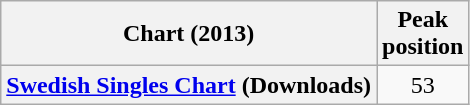<table class="wikitable sortable plainrowheaders">
<tr>
<th scope="col">Chart (2013)</th>
<th scope="col">Peak<br>position</th>
</tr>
<tr>
<th scope="row"><a href='#'>Swedish Singles Chart</a> (Downloads)</th>
<td style="text-align:center;">53</td>
</tr>
</table>
